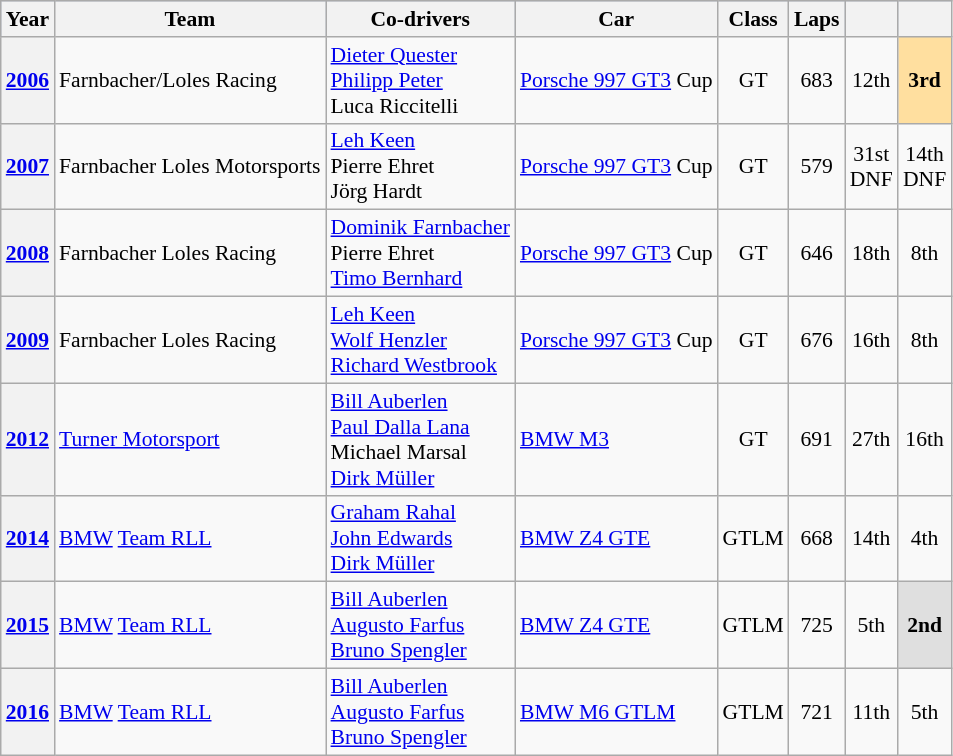<table class="wikitable" style="font-size:90%;">
<tr style="background:#ABBBDD;">
<th>Year</th>
<th>Team</th>
<th>Co-drivers</th>
<th>Car</th>
<th>Class</th>
<th>Laps</th>
<th></th>
<th></th>
</tr>
<tr align="center">
<th><a href='#'>2006</a></th>
<td align="left"> Farnbacher/Loles Racing</td>
<td align="left"> <a href='#'>Dieter Quester</a><br> <a href='#'>Philipp Peter</a><br> Luca Riccitelli</td>
<td align="left"><a href='#'>Porsche 997 GT3</a> Cup</td>
<td>GT</td>
<td>683</td>
<td>12th</td>
<td style="background:#FFDF9F;"><strong>3rd</strong></td>
</tr>
<tr align="center">
<th><a href='#'>2007</a></th>
<td align="left"> Farnbacher Loles Motorsports</td>
<td align="left"> <a href='#'>Leh Keen</a><br> Pierre Ehret<br> Jörg Hardt</td>
<td align="left"><a href='#'>Porsche 997 GT3</a> Cup</td>
<td>GT</td>
<td>579</td>
<td>31st<br>DNF</td>
<td>14th<br>DNF</td>
</tr>
<tr align="center">
<th><a href='#'>2008</a></th>
<td align="left"> Farnbacher Loles Racing</td>
<td align="left"> <a href='#'>Dominik Farnbacher</a><br> Pierre Ehret<br> <a href='#'>Timo Bernhard</a></td>
<td align="left"><a href='#'>Porsche 997 GT3</a> Cup</td>
<td>GT</td>
<td>646</td>
<td>18th</td>
<td>8th</td>
</tr>
<tr align="center">
<th><a href='#'>2009</a></th>
<td align="left"> Farnbacher Loles Racing</td>
<td align="left"> <a href='#'>Leh Keen</a><br> <a href='#'>Wolf Henzler</a><br> <a href='#'>Richard Westbrook</a></td>
<td align="left"><a href='#'>Porsche 997 GT3</a> Cup</td>
<td>GT</td>
<td>676</td>
<td>16th</td>
<td>8th</td>
</tr>
<tr align="center">
<th><a href='#'>2012</a></th>
<td align="left"> <a href='#'>Turner Motorsport</a></td>
<td align="left"> <a href='#'>Bill Auberlen</a><br> <a href='#'>Paul Dalla Lana</a><br> Michael Marsal<br> <a href='#'>Dirk Müller</a></td>
<td align="left"><a href='#'>BMW M3</a></td>
<td>GT</td>
<td>691</td>
<td>27th</td>
<td>16th</td>
</tr>
<tr align="center">
<th><a href='#'>2014</a></th>
<td align="left"> <a href='#'>BMW</a> <a href='#'>Team RLL</a></td>
<td align="left"> <a href='#'>Graham Rahal</a><br> <a href='#'>John Edwards</a><br> <a href='#'>Dirk Müller</a></td>
<td align="left"><a href='#'>BMW Z4 GTE</a></td>
<td>GTLM</td>
<td>668</td>
<td>14th</td>
<td>4th</td>
</tr>
<tr align="center">
<th><a href='#'>2015</a></th>
<td align="left"> <a href='#'>BMW</a> <a href='#'>Team RLL</a></td>
<td align="left"> <a href='#'>Bill Auberlen</a><br> <a href='#'>Augusto Farfus</a><br> <a href='#'>Bruno Spengler</a></td>
<td align="left"><a href='#'>BMW Z4 GTE</a></td>
<td>GTLM</td>
<td>725</td>
<td>5th</td>
<td style="background:#DFDFDF;"><strong>2nd</strong></td>
</tr>
<tr align="center">
<th><a href='#'>2016</a></th>
<td align="left"> <a href='#'>BMW</a> <a href='#'>Team RLL</a></td>
<td align="left"> <a href='#'>Bill Auberlen</a><br> <a href='#'>Augusto Farfus</a><br> <a href='#'>Bruno Spengler</a></td>
<td align="left"><a href='#'>BMW M6 GTLM</a></td>
<td>GTLM</td>
<td>721</td>
<td>11th</td>
<td>5th</td>
</tr>
</table>
